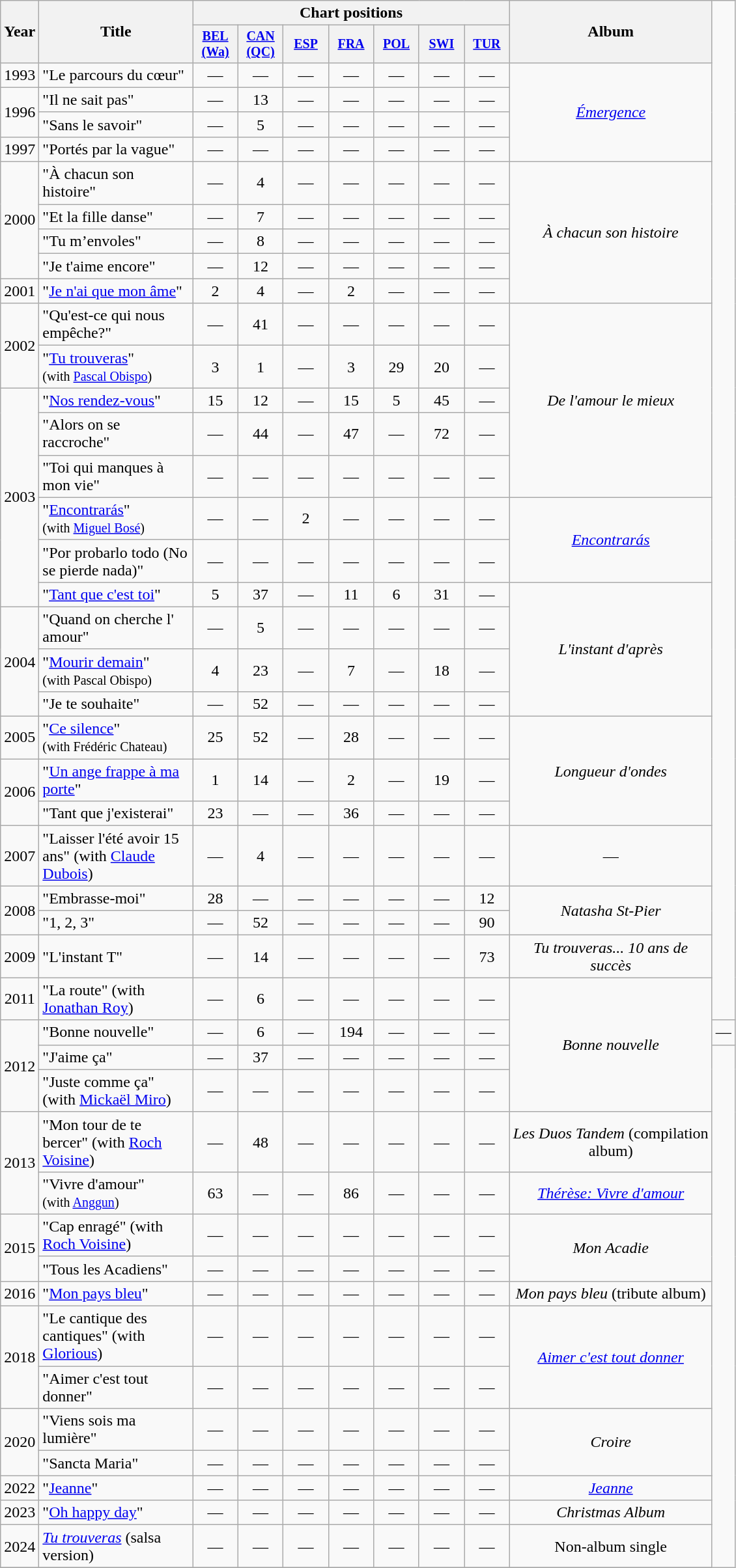<table class="wikitable">
<tr>
<th rowspan="2">Year</th>
<th style="width:150px;" rowspan="2">Title</th>
<th colspan="7">Chart positions</th>
<th style="width:200px;" rowspan="2">Album</th>
</tr>
<tr>
<th style="width:40px; font-size:smaller;"><a href='#'>BEL<br>(Wa)</a></th>
<th style="width:40px; font-size:smaller;"><a href='#'>CAN (QC)</a><br></th>
<th style="width:40px; font-size:smaller;"><a href='#'>ESP</a><br></th>
<th style="width:40px; font-size:smaller;"><a href='#'>FRA</a></th>
<th style="width:40px; font-size:smaller;"><a href='#'>POL</a></th>
<th style="width:40px; font-size:smaller;"><a href='#'>SWI</a></th>
<th style="width:40px; font-size:smaller;"><a href='#'>TUR</a></th>
</tr>
<tr>
<td style="text-align:center;" rowspan="1">1993</td>
<td>"Le parcours du cœur"</td>
<td style="text-align:center;">—</td>
<td style="text-align:center;">—</td>
<td style="text-align:center;">—</td>
<td style="text-align:center;">—</td>
<td style="text-align:center;">—</td>
<td style="text-align:center;">—</td>
<td style="text-align:center;">—</td>
<td style="text-align:center;" rowspan="4"><em><a href='#'>Émergence</a></em></td>
</tr>
<tr>
<td style="text-align:center;" rowspan="2">1996</td>
<td>"Il ne sait pas"</td>
<td style="text-align:center;">—</td>
<td style="text-align:center;">13</td>
<td style="text-align:center;">—</td>
<td style="text-align:center;">—</td>
<td style="text-align:center;">—</td>
<td style="text-align:center;">—</td>
<td style="text-align:center;">—</td>
</tr>
<tr>
<td>"Sans le savoir"</td>
<td style="text-align:center;">—</td>
<td style="text-align:center;">5</td>
<td style="text-align:center;">—</td>
<td style="text-align:center;">—</td>
<td style="text-align:center;">—</td>
<td style="text-align:center;">—</td>
<td style="text-align:center;">—</td>
</tr>
<tr>
<td style="text-align:center;" rowspan="1">1997</td>
<td>"Portés par la vague"</td>
<td style="text-align:center;">—</td>
<td style="text-align:center;">—</td>
<td style="text-align:center;">—</td>
<td style="text-align:center;">—</td>
<td style="text-align:center;">—</td>
<td style="text-align:center;">—</td>
<td style="text-align:center;">—</td>
</tr>
<tr>
<td style="text-align:center;" rowspan="4">2000</td>
<td>"À chacun son histoire"</td>
<td style="text-align:center;">—</td>
<td style="text-align:center;">4</td>
<td style="text-align:center;">—</td>
<td style="text-align:center;">—</td>
<td style="text-align:center;">—</td>
<td style="text-align:center;">—</td>
<td style="text-align:center;">—</td>
<td style="text-align:center;" rowspan="5"><em>À chacun son histoire</em></td>
</tr>
<tr>
<td>"Et la fille danse"</td>
<td style="text-align:center;">—</td>
<td style="text-align:center;">7</td>
<td style="text-align:center;">—</td>
<td style="text-align:center;">—</td>
<td style="text-align:center;">—</td>
<td style="text-align:center;">—</td>
<td style="text-align:center;">—</td>
</tr>
<tr>
<td>"Tu m’envoles"</td>
<td style="text-align:center;">—</td>
<td style="text-align:center;">8</td>
<td style="text-align:center;">—</td>
<td style="text-align:center;">—</td>
<td style="text-align:center;">—</td>
<td style="text-align:center;">—</td>
<td style="text-align:center;">—</td>
</tr>
<tr>
<td>"Je t'aime encore"</td>
<td style="text-align:center;">—</td>
<td style="text-align:center;">12</td>
<td style="text-align:center;">—</td>
<td style="text-align:center;">—</td>
<td style="text-align:center;">—</td>
<td style="text-align:center;">—</td>
<td style="text-align:center;">—</td>
</tr>
<tr>
<td style="text-align:center;" rowspan="1">2001</td>
<td>"<a href='#'>Je n'ai que mon âme</a>" </td>
<td style="text-align:center;">2</td>
<td style="text-align:center;">4</td>
<td style="text-align:center;">—</td>
<td style="text-align:center;">2</td>
<td style="text-align:center;">—</td>
<td style="text-align:center;">—</td>
<td style="text-align:center;">—</td>
</tr>
<tr>
<td style="text-align:center;" rowspan="2">2002</td>
<td>"Qu'est-ce qui nous empêche?"</td>
<td style="text-align:center;">—</td>
<td style="text-align:center;">41</td>
<td style="text-align:center;">—</td>
<td style="text-align:center;">—</td>
<td style="text-align:center;">—</td>
<td style="text-align:center;">—</td>
<td style="text-align:center;">—</td>
<td style="text-align:center;" rowspan="5"><em>De l'amour le mieux</em></td>
</tr>
<tr>
<td>"<a href='#'>Tu trouveras</a>" <br><small>(with <a href='#'>Pascal Obispo</a>)</small></td>
<td style="text-align:center;">3</td>
<td style="text-align:center;">1</td>
<td style="text-align:center;">—</td>
<td style="text-align:center;">3</td>
<td style="text-align:center;">29</td>
<td style="text-align:center;">20</td>
<td style="text-align:center;">—</td>
</tr>
<tr>
<td style="text-align:center;" rowspan="6">2003</td>
<td>"<a href='#'>Nos rendez-vous</a>"</td>
<td style="text-align:center;">15</td>
<td style="text-align:center;">12</td>
<td style="text-align:center;">—</td>
<td style="text-align:center;">15</td>
<td style="text-align:center;">5</td>
<td style="text-align:center;">45</td>
<td style="text-align:center;">—</td>
</tr>
<tr>
<td>"Alors on se raccroche"</td>
<td style="text-align:center;">—</td>
<td style="text-align:center;">44</td>
<td style="text-align:center;">—</td>
<td style="text-align:center;">47</td>
<td style="text-align:center;">—</td>
<td style="text-align:center;">72</td>
<td style="text-align:center;">—</td>
</tr>
<tr>
<td>"Toi qui manques à mon vie"</td>
<td style="text-align:center;">—</td>
<td style="text-align:center;">—</td>
<td style="text-align:center;">—</td>
<td style="text-align:center;">—</td>
<td style="text-align:center;">—</td>
<td style="text-align:center;">—</td>
<td style="text-align:center;">—</td>
</tr>
<tr>
<td>"<a href='#'>Encontrarás</a>"<br><small>(with <a href='#'>Miguel Bosé</a>)</small></td>
<td style="text-align:center;">—</td>
<td style="text-align:center;">—</td>
<td style="text-align:center;">2</td>
<td style="text-align:center;">—</td>
<td style="text-align:center;">—</td>
<td style="text-align:center;">—</td>
<td style="text-align:center;">—</td>
<td style="text-align:center;" rowspan="2"><em><a href='#'>Encontrarás</a></em></td>
</tr>
<tr>
<td>"Por probarlo todo (No se pierde nada)"</td>
<td style="text-align:center;">—</td>
<td style="text-align:center;">—</td>
<td style="text-align:center;">—</td>
<td style="text-align:center;">—</td>
<td style="text-align:center;">—</td>
<td style="text-align:center;">—</td>
<td style="text-align:center;">—</td>
</tr>
<tr>
<td>"<a href='#'>Tant que c'est toi</a>"</td>
<td style="text-align:center;">5</td>
<td style="text-align:center;">37</td>
<td style="text-align:center;">—</td>
<td style="text-align:center;">11</td>
<td style="text-align:center;">6</td>
<td style="text-align:center;">31</td>
<td style="text-align:center;">—</td>
<td style="text-align:center;" rowspan="4"><em>L'instant d'après</em></td>
</tr>
<tr>
<td style="text-align:center;" rowspan="3">2004</td>
<td>"Quand on cherche l' amour"</td>
<td style="text-align:center;">—</td>
<td style="text-align:center;">5</td>
<td style="text-align:center;">—</td>
<td style="text-align:center;">—</td>
<td style="text-align:center;">—</td>
<td style="text-align:center;">—</td>
<td style="text-align:center;">—</td>
</tr>
<tr>
<td>"<a href='#'>Mourir demain</a>" <br><small>(with Pascal Obispo)</small></td>
<td style="text-align:center;">4</td>
<td style="text-align:center;">23</td>
<td style="text-align:center;">—</td>
<td style="text-align:center;">7</td>
<td style="text-align:center;">—</td>
<td style="text-align:center;">18</td>
<td style="text-align:center;">—</td>
</tr>
<tr>
<td>"Je te souhaite"</td>
<td style="text-align:center;">—</td>
<td style="text-align:center;">52</td>
<td style="text-align:center;">—</td>
<td style="text-align:center;">—</td>
<td style="text-align:center;">—</td>
<td style="text-align:center;">—</td>
<td style="text-align:center;">—</td>
</tr>
<tr>
<td style="text-align:center;" rowspan="1">2005</td>
<td>"<a href='#'>Ce silence</a>" <br><small>(with Frédéric Chateau)</small></td>
<td style="text-align:center;">25</td>
<td style="text-align:center;">52</td>
<td style="text-align:center;">—</td>
<td style="text-align:center;">28</td>
<td style="text-align:center;">—</td>
<td style="text-align:center;">—</td>
<td style="text-align:center;">—</td>
<td style="text-align:center;" rowspan="3"><em>Longueur d'ondes</em></td>
</tr>
<tr>
<td style="text-align:center;" rowspan="2">2006</td>
<td>"<a href='#'>Un ange frappe à ma porte</a>"</td>
<td style="text-align:center;">1</td>
<td style="text-align:center;">14</td>
<td style="text-align:center;">—</td>
<td style="text-align:center;">2</td>
<td style="text-align:center;">—</td>
<td style="text-align:center;">19</td>
<td style="text-align:center;">—</td>
</tr>
<tr>
<td>"Tant que j'existerai"</td>
<td style="text-align:center;">23</td>
<td style="text-align:center;">—</td>
<td style="text-align:center;">—</td>
<td style="text-align:center;">36</td>
<td style="text-align:center;">—</td>
<td style="text-align:center;">—</td>
<td style="text-align:center;">—</td>
</tr>
<tr>
<td style="text-align:center;" rowspan="1">2007</td>
<td>"Laisser l'été avoir 15 ans" (with <a href='#'>Claude Dubois</a>)</td>
<td style="text-align:center;">—</td>
<td style="text-align:center;">4</td>
<td style="text-align:center;">—</td>
<td style="text-align:center;">—</td>
<td style="text-align:center;">—</td>
<td style="text-align:center;">—</td>
<td style="text-align:center;">—</td>
<td style="text-align:center;" rowspan="1">—</td>
</tr>
<tr>
<td style="text-align:center;" rowspan="2">2008</td>
<td>"Embrasse-moi"</td>
<td style="text-align:center;">28</td>
<td style="text-align:center;">—</td>
<td style="text-align:center;">—</td>
<td style="text-align:center;">—</td>
<td style="text-align:center;">—</td>
<td style="text-align:center;">—</td>
<td style="text-align:center;">12</td>
<td style="text-align:center;" rowspan="2"><em>Natasha St-Pier</em></td>
</tr>
<tr>
<td>"1, 2, 3"</td>
<td style="text-align:center;">—</td>
<td style="text-align:center;">52</td>
<td style="text-align:center;">—</td>
<td style="text-align:center;">—</td>
<td style="text-align:center;">—</td>
<td style="text-align:center;">—</td>
<td style="text-align:center;">90</td>
</tr>
<tr>
<td style="text-align:center;" rowspan="1">2009</td>
<td>"L'instant T"</td>
<td style="text-align:center;">—</td>
<td style="text-align:center;">14</td>
<td style="text-align:center;">—</td>
<td style="text-align:center;">—</td>
<td style="text-align:center;">—</td>
<td style="text-align:center;">—</td>
<td style="text-align:center;">73</td>
<td style="text-align:center;" rowspan="1"><em>Tu trouveras... 10 ans de succès</em></td>
</tr>
<tr>
<td style="text-align:center;" rowspan="1">2011</td>
<td>"La route" (with <a href='#'>Jonathan Roy</a>)</td>
<td style="text-align:center;">—</td>
<td style="text-align:center;">6</td>
<td style="text-align:center;">—</td>
<td style="text-align:center;">—</td>
<td style="text-align:center;">—</td>
<td style="text-align:center;">—</td>
<td style="text-align:center;">—</td>
<td style="text-align:center;" rowspan="4"><em>Bonne nouvelle</em></td>
</tr>
<tr>
<td style="text-align:center;" rowspan="3">2012</td>
<td>"Bonne nouvelle"</td>
<td style="text-align:center;">—</td>
<td style="text-align:center;">6</td>
<td style="text-align:center;">—</td>
<td style="text-align:center;">194</td>
<td style="text-align:center;">—</td>
<td style="text-align:center;">—</td>
<td style="text-align:center;">—</td>
<td style="text-align:center;">—</td>
</tr>
<tr>
<td>"J'aime ça"</td>
<td style="text-align:center;">—</td>
<td style="text-align:center;">37</td>
<td style="text-align:center;">—</td>
<td style="text-align:center;">—</td>
<td style="text-align:center;">—</td>
<td style="text-align:center;">—</td>
<td style="text-align:center;">—</td>
</tr>
<tr>
<td>"Juste comme ça" (with <a href='#'>Mickaël Miro</a>)</td>
<td style="text-align:center;">—</td>
<td style="text-align:center;">—</td>
<td style="text-align:center;">—</td>
<td style="text-align:center;">—</td>
<td style="text-align:center;">—</td>
<td style="text-align:center;">—</td>
<td style="text-align:center;">—</td>
</tr>
<tr>
<td style="text-align:center;" rowspan="2">2013</td>
<td>"Mon tour de te bercer" (with <a href='#'>Roch Voisine</a>)</td>
<td style="text-align:center;">—</td>
<td style="text-align:center;">48</td>
<td style="text-align:center;">—</td>
<td style="text-align:center;">—</td>
<td style="text-align:center;">—</td>
<td style="text-align:center;">—</td>
<td style="text-align:center;">—</td>
<td style="text-align:center;" rowspan="1"><em>Les Duos Tandem</em> (compilation album)</td>
</tr>
<tr>
<td>"Vivre d'amour" <br><small>(with <a href='#'>Anggun</a>)</small></td>
<td style="text-align:center;">63</td>
<td style="text-align:center;">—</td>
<td style="text-align:center;">—</td>
<td style="text-align:center;">86</td>
<td style="text-align:center;">—</td>
<td style="text-align:center;">—</td>
<td style="text-align:center;">—</td>
<td style="text-align:center;" rowspan="1"><em><a href='#'>Thérèse: Vivre d'amour</a></em></td>
</tr>
<tr>
<td style="text-align:center;" rowspan="2">2015</td>
<td>"Cap enragé" (with <a href='#'>Roch Voisine</a>)</td>
<td style="text-align:center;">—</td>
<td style="text-align:center;">—</td>
<td style="text-align:center;">—</td>
<td style="text-align:center;">—</td>
<td style="text-align:center;">—</td>
<td style="text-align:center;">—</td>
<td style="text-align:center;">—</td>
<td style="text-align:center;" rowspan="2"><em>Mon Acadie</em></td>
</tr>
<tr>
<td>"Tous les Acadiens"</td>
<td style="text-align:center;">—</td>
<td style="text-align:center;">—</td>
<td style="text-align:center;">—</td>
<td style="text-align:center;">—</td>
<td style="text-align:center;">—</td>
<td style="text-align:center;">—</td>
<td style="text-align:center;">—</td>
</tr>
<tr>
<td style="text-align:center;" rowspan="1">2016</td>
<td>"<a href='#'>Mon pays bleu</a>"</td>
<td style="text-align:center;">—</td>
<td style="text-align:center;">—</td>
<td style="text-align:center;">—</td>
<td style="text-align:center;">—</td>
<td style="text-align:center;">—</td>
<td style="text-align:center;">—</td>
<td style="text-align:center;">—</td>
<td style="text-align:center;" rowspan="1"><em>Mon pays bleu</em> (tribute album)</td>
</tr>
<tr>
<td style="text-align:center;" rowspan="2">2018</td>
<td>"Le cantique des cantiques" (with <a href='#'>Glorious</a>)</td>
<td style="text-align:center;">—</td>
<td style="text-align:center;">—</td>
<td style="text-align:center;">—</td>
<td style="text-align:center;">—</td>
<td style="text-align:center;">—</td>
<td style="text-align:center;">—</td>
<td style="text-align:center;">—</td>
<td style="text-align:center;" rowspan="2"><em><a href='#'>Aimer c'est tout donner</a></em></td>
</tr>
<tr>
<td>"Aimer c'est tout donner"</td>
<td style="text-align:center;">—</td>
<td style="text-align:center;">—</td>
<td style="text-align:center;">—</td>
<td style="text-align:center;">—</td>
<td style="text-align:center;">—</td>
<td style="text-align:center;">—</td>
<td style="text-align:center;">—</td>
</tr>
<tr>
<td style="text-align:center;" rowspan="2">2020</td>
<td>"Viens sois ma lumière"</td>
<td style="text-align:center;">—</td>
<td style="text-align:center;">—</td>
<td style="text-align:center;">—</td>
<td style="text-align:center;">—</td>
<td style="text-align:center;">—</td>
<td style="text-align:center;">—</td>
<td style="text-align:center;">—</td>
<td style="text-align:center;" rowspan="2"><em>Croire</em></td>
</tr>
<tr>
<td>"Sancta Maria"</td>
<td style="text-align:center;">—</td>
<td style="text-align:center;">—</td>
<td style="text-align:center;">—</td>
<td style="text-align:center;">—</td>
<td style="text-align:center;">—</td>
<td style="text-align:center;">—</td>
<td style="text-align:center;">—</td>
</tr>
<tr>
<td style="text-align:center;" rowspan="1">2022</td>
<td>"<a href='#'>Jeanne</a>"</td>
<td style="text-align:center;">—</td>
<td style="text-align:center;">—</td>
<td style="text-align:center;">—</td>
<td style="text-align:center;">—</td>
<td style="text-align:center;">—</td>
<td style="text-align:center;">—</td>
<td style="text-align:center;">—</td>
<td style="text-align:center;" rowspan="1"><em><a href='#'>Jeanne</a></em></td>
</tr>
<tr>
<td style="text-align:center;" rowspan="1">2023</td>
<td>"<a href='#'>Oh happy day</a>"</td>
<td style="text-align:center;">—</td>
<td style="text-align:center;">—</td>
<td style="text-align:center;">—</td>
<td style="text-align:center;">—</td>
<td style="text-align:center;">—</td>
<td style="text-align:center;">—</td>
<td style="text-align:center;">—</td>
<td style="text-align:center;" rowspan="1"><em>Christmas Album</em></td>
</tr>
<tr>
<td style="text-align:center;" rowspan="1">2024</td>
<td><em><a href='#'>Tu trouveras</a></em> (salsa version)</td>
<td style="text-align:center;">—</td>
<td style="text-align:center;">—</td>
<td style="text-align:center;">—</td>
<td style="text-align:center;">—</td>
<td style="text-align:center;">—</td>
<td style="text-align:center;">—</td>
<td style="text-align:center;">—</td>
<td style="text-align:center;" rowspan="1">Non-album single</td>
</tr>
<tr>
</tr>
</table>
